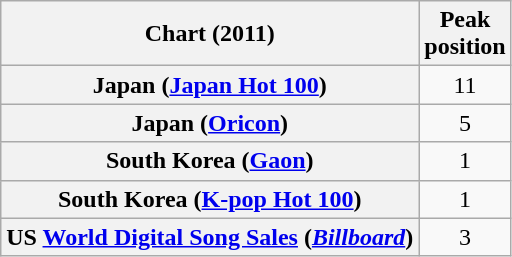<table class="wikitable sortable plainrowheaders" style="text-align:center">
<tr>
<th scope="col">Chart (2011)</th>
<th scope="col">Peak<br>position</th>
</tr>
<tr>
<th scope="row">Japan (<a href='#'>Japan Hot 100</a>)</th>
<td>11</td>
</tr>
<tr>
<th scope="row">Japan (<a href='#'>Oricon</a>)</th>
<td>5</td>
</tr>
<tr>
<th scope="row">South Korea (<a href='#'>Gaon</a>)</th>
<td>1</td>
</tr>
<tr>
<th scope="row">South Korea (<a href='#'>K-pop Hot 100</a>)</th>
<td>1</td>
</tr>
<tr>
<th scope="row">US <a href='#'>World Digital Song Sales</a> (<em><a href='#'>Billboard</a></em>)</th>
<td>3</td>
</tr>
</table>
